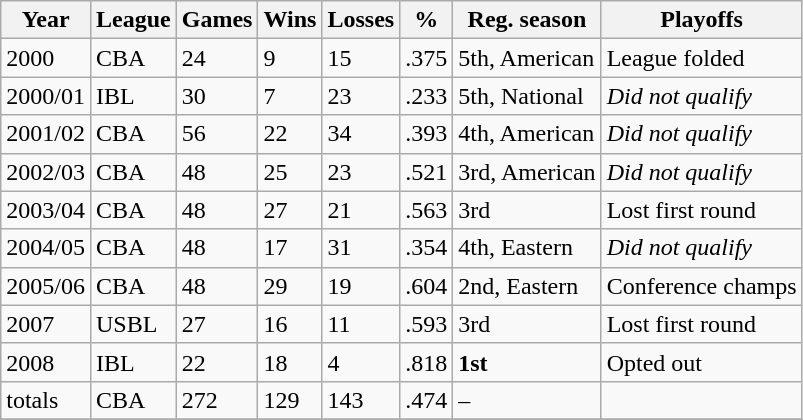<table class="wikitable">
<tr>
<th>Year</th>
<th>League</th>
<th>Games</th>
<th>Wins</th>
<th>Losses</th>
<th>%</th>
<th>Reg. season</th>
<th>Playoffs</th>
</tr>
<tr>
<td>2000</td>
<td>CBA</td>
<td>24</td>
<td>9</td>
<td>15</td>
<td>.375</td>
<td>5th, American</td>
<td>League folded</td>
</tr>
<tr>
<td>2000/01</td>
<td>IBL</td>
<td>30</td>
<td>7</td>
<td>23</td>
<td>.233</td>
<td>5th, National</td>
<td><em>Did not qualify</em></td>
</tr>
<tr>
<td>2001/02</td>
<td>CBA</td>
<td>56</td>
<td>22</td>
<td>34</td>
<td>.393</td>
<td>4th, American</td>
<td><em>Did not qualify</em></td>
</tr>
<tr>
<td>2002/03</td>
<td>CBA</td>
<td>48</td>
<td>25</td>
<td>23</td>
<td>.521</td>
<td>3rd, American</td>
<td><em>Did not qualify</em></td>
</tr>
<tr>
<td>2003/04</td>
<td>CBA</td>
<td>48</td>
<td>27</td>
<td>21</td>
<td>.563</td>
<td>3rd</td>
<td>Lost first round</td>
</tr>
<tr>
<td>2004/05</td>
<td>CBA</td>
<td>48</td>
<td>17</td>
<td>31</td>
<td>.354</td>
<td>4th, Eastern</td>
<td><em>Did not qualify</em></td>
</tr>
<tr>
<td>2005/06</td>
<td>CBA</td>
<td>48</td>
<td>29</td>
<td>19</td>
<td>.604</td>
<td>2nd, Eastern</td>
<td>Conference champs</td>
</tr>
<tr>
<td>2007</td>
<td>USBL</td>
<td>27</td>
<td>16</td>
<td>11</td>
<td>.593</td>
<td>3rd</td>
<td>Lost first round</td>
</tr>
<tr>
<td>2008</td>
<td>IBL</td>
<td>22</td>
<td>18</td>
<td>4</td>
<td>.818</td>
<td><strong>1st</strong></td>
<td>Opted out</td>
</tr>
<tr>
<td>totals</td>
<td>CBA</td>
<td>272</td>
<td>129</td>
<td>143</td>
<td>.474</td>
<td>–</td>
<td></td>
</tr>
<tr>
</tr>
</table>
